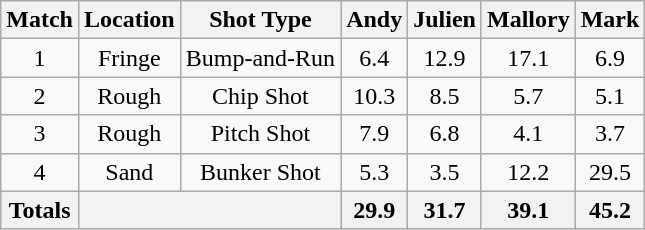<table class="wikitable" style="text-align:center;">
<tr>
<th>Match</th>
<th>Location</th>
<th>Shot Type</th>
<th>Andy</th>
<th>Julien</th>
<th>Mallory</th>
<th>Mark</th>
</tr>
<tr>
<td>1</td>
<td>Fringe</td>
<td>Bump-and-Run</td>
<td>6.4</td>
<td>12.9</td>
<td>17.1</td>
<td>6.9</td>
</tr>
<tr>
<td>2</td>
<td>Rough</td>
<td>Chip Shot</td>
<td>10.3</td>
<td>8.5</td>
<td>5.7</td>
<td>5.1</td>
</tr>
<tr>
<td>3</td>
<td>Rough</td>
<td>Pitch Shot</td>
<td>7.9</td>
<td>6.8</td>
<td>4.1</td>
<td>3.7</td>
</tr>
<tr>
<td>4</td>
<td>Sand</td>
<td>Bunker Shot</td>
<td>5.3</td>
<td>3.5</td>
<td>12.2</td>
<td>29.5</td>
</tr>
<tr>
<th>Totals</th>
<th colspan="2"></th>
<th>29.9</th>
<th>31.7</th>
<th>39.1</th>
<th>45.2</th>
</tr>
</table>
